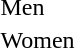<table>
<tr>
<td>Men<br></td>
<td></td>
<td></td>
<td></td>
</tr>
<tr>
<td>Women<br></td>
<td></td>
<td></td>
<td></td>
</tr>
</table>
